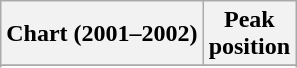<table class="wikitable sortable">
<tr>
<th align="left">Chart (2001–2002)</th>
<th align="center">Peak<br>position</th>
</tr>
<tr>
</tr>
<tr>
</tr>
</table>
